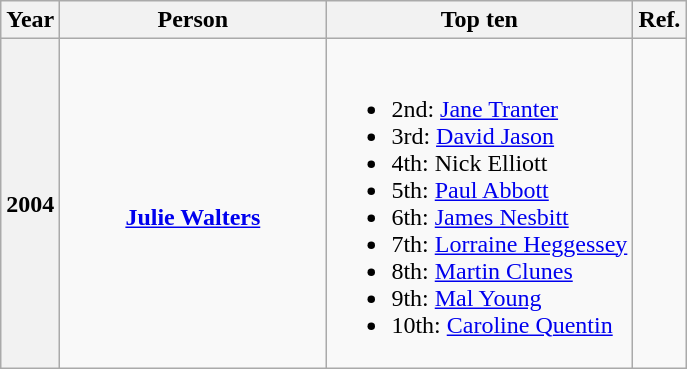<table class="wikitable plainrowheaders">
<tr>
<th scope=col>Year</th>
<th scope=col width=170px>Person</th>
<th scope=col>Top ten</th>
<th scope=col>Ref.</th>
</tr>
<tr>
<th scope=row style="text-align:center;">2004</th>
<td align=center><br><strong><a href='#'>Julie Walters</a></strong></td>
<td><br><ul><li>2nd: <a href='#'>Jane Tranter</a></li><li>3rd: <a href='#'>David Jason</a></li><li>4th: Nick Elliott</li><li>5th: <a href='#'>Paul Abbott</a></li><li>6th: <a href='#'>James Nesbitt</a></li><li>7th: <a href='#'>Lorraine Heggessey</a></li><li>8th: <a href='#'>Martin Clunes</a></li><li>9th: <a href='#'>Mal Young</a></li><li>10th: <a href='#'>Caroline Quentin</a></li></ul></td>
<td align=center></td>
</tr>
</table>
